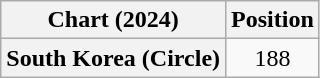<table class="wikitable plainrowheaders" style="text-align:center">
<tr>
<th scope="col">Chart (2024)</th>
<th scope="col">Position</th>
</tr>
<tr>
<th scope="row">South Korea (Circle)</th>
<td>188</td>
</tr>
</table>
